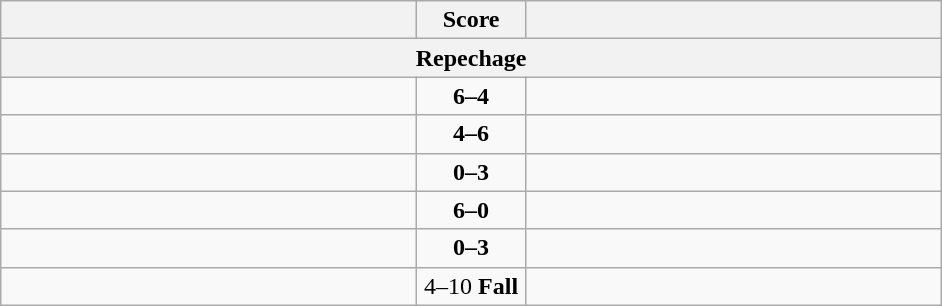<table class="wikitable" style="text-align: left;">
<tr>
<th align="right" width="270"></th>
<th width="65">Score</th>
<th align="left" width="270"></th>
</tr>
<tr>
<th colspan="3">Repechage</th>
</tr>
<tr>
<td><strong></strong></td>
<td align=center><strong>6–4</strong></td>
<td></td>
</tr>
<tr>
<td></td>
<td align=center><strong>4–6</strong></td>
<td><strong></strong></td>
</tr>
<tr>
<td></td>
<td align=center><strong>0–3</strong></td>
<td><strong></strong></td>
</tr>
<tr>
<td><strong></strong></td>
<td align=center><strong>6–0</strong></td>
<td></td>
</tr>
<tr>
<td></td>
<td align=center><strong>0–3</strong></td>
<td><strong></strong></td>
</tr>
<tr>
<td></td>
<td align=center>4–10 <strong>Fall</strong></td>
<td><strong></strong></td>
</tr>
</table>
